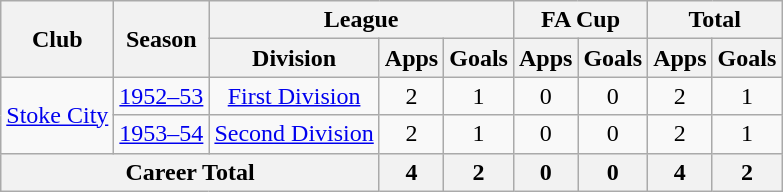<table class="wikitable" style="text-align: center;">
<tr>
<th rowspan="2">Club</th>
<th rowspan="2">Season</th>
<th colspan="3">League</th>
<th colspan="2">FA Cup</th>
<th colspan="2">Total</th>
</tr>
<tr>
<th>Division</th>
<th>Apps</th>
<th>Goals</th>
<th>Apps</th>
<th>Goals</th>
<th>Apps</th>
<th>Goals</th>
</tr>
<tr>
<td rowspan="2"><a href='#'>Stoke City</a></td>
<td><a href='#'>1952–53</a></td>
<td><a href='#'>First Division</a></td>
<td>2</td>
<td>1</td>
<td>0</td>
<td>0</td>
<td>2</td>
<td>1</td>
</tr>
<tr>
<td><a href='#'>1953–54</a></td>
<td><a href='#'>Second Division</a></td>
<td>2</td>
<td>1</td>
<td>0</td>
<td>0</td>
<td>2</td>
<td>1</td>
</tr>
<tr>
<th colspan="3">Career Total</th>
<th>4</th>
<th>2</th>
<th>0</th>
<th>0</th>
<th>4</th>
<th>2</th>
</tr>
</table>
